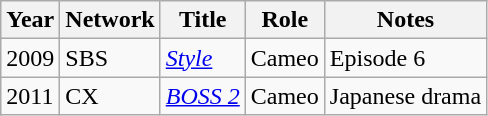<table class="wikitable" border="1">
<tr>
<th>Year</th>
<th>Network</th>
<th>Title</th>
<th>Role</th>
<th>Notes</th>
</tr>
<tr>
<td>2009</td>
<td>SBS</td>
<td><em><a href='#'>Style</a></em></td>
<td>Cameo</td>
<td>Episode 6</td>
</tr>
<tr>
<td>2011</td>
<td>CX</td>
<td><a href='#'><em>BOSS 2</em></a></td>
<td>Cameo</td>
<td>Japanese drama</td>
</tr>
</table>
